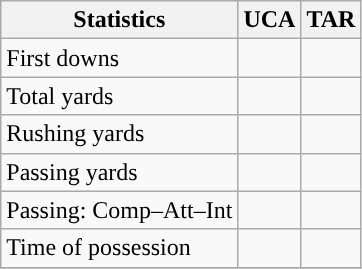<table class="wikitable" style="float: left;">
<tr>
<th>Statistics</th>
<th>UCA</th>
<th>TAR</th>
</tr>
<tr>
<td>First downs</td>
<td></td>
<td></td>
</tr>
<tr>
<td>Total yards</td>
<td></td>
<td></td>
</tr>
<tr>
<td>Rushing yards</td>
<td></td>
<td></td>
</tr>
<tr>
<td>Passing yards</td>
<td></td>
<td></td>
</tr>
<tr>
<td>Passing: Comp–Att–Int</td>
<td></td>
<td></td>
</tr>
<tr>
<td>Time of possession</td>
<td></td>
<td></td>
</tr>
<tr>
</tr>
</table>
